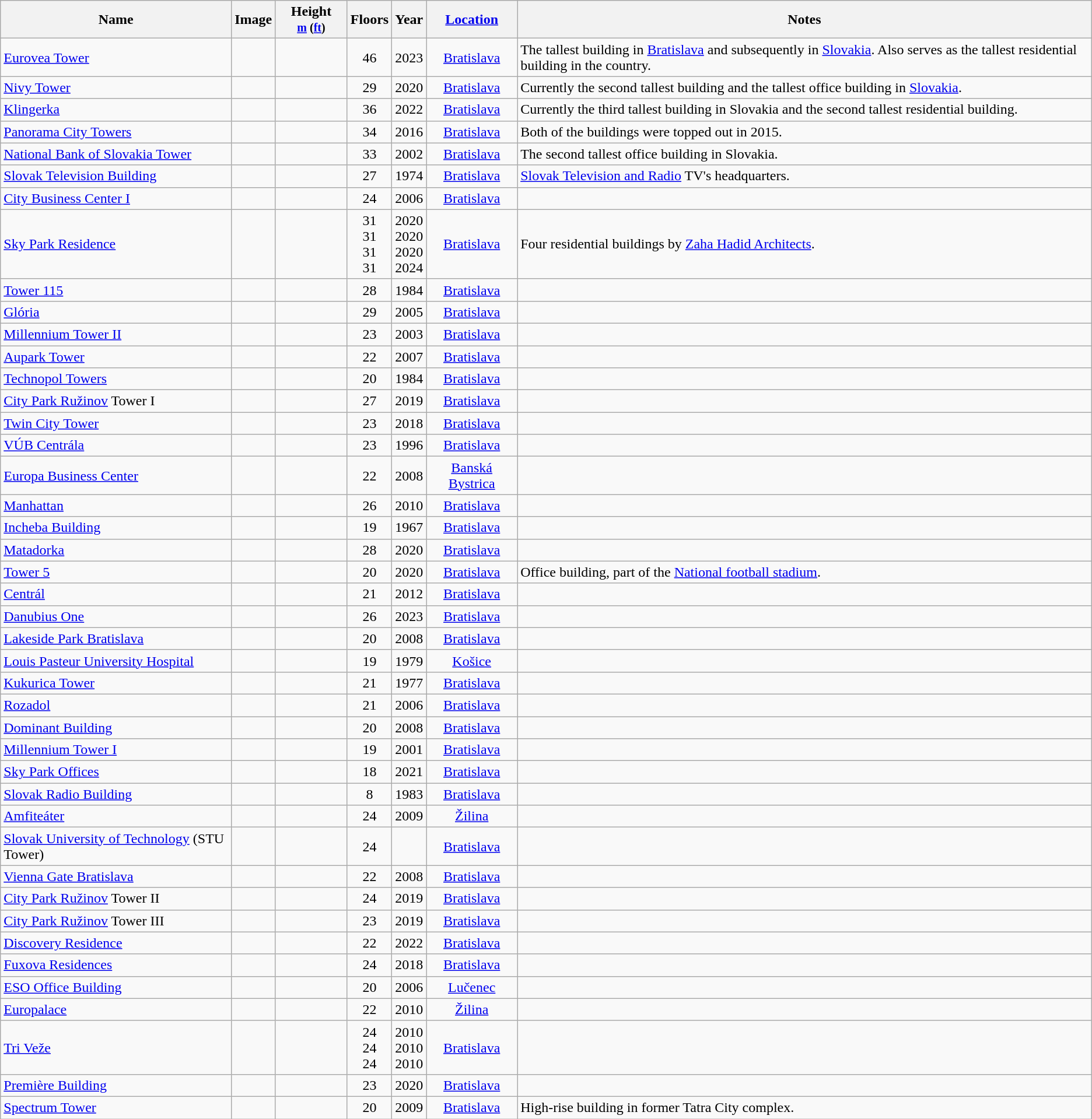<table class="wikitable sortable static-row-numbers">
<tr>
<th>Name</th>
<th class="unsortable">Image</th>
<th width="75px">Height<br><small><a href='#'>m</a> (<a href='#'>ft</a>)</small></th>
<th>Floors</th>
<th>Year</th>
<th><a href='#'>Location</a></th>
<th class="unsortable">Notes</th>
</tr>
<tr>
<td><a href='#'>Eurovea Tower</a></td>
<td></td>
<td align="center"></td>
<td align="center">46</td>
<td align="center">2023</td>
<td align="center"><a href='#'>Bratislava</a><br></td>
<td>The tallest building in <a href='#'>Bratislava</a> and subsequently in <a href='#'>Slovakia</a>. Also serves as the tallest residential building in the country.</td>
</tr>
<tr>
<td><a href='#'>Nivy Tower</a></td>
<td></td>
<td align="center"></td>
<td align="center">29</td>
<td align="center">2020</td>
<td align="center"><a href='#'>Bratislava</a><br></td>
<td>Currently the second tallest building and the tallest office building in <a href='#'>Slovakia</a>.</td>
</tr>
<tr>
<td><a href='#'>Klingerka</a></td>
<td></td>
<td align="center"></td>
<td align="center">36</td>
<td align="center">2022</td>
<td align="center"><a href='#'>Bratislava</a><br></td>
<td>Currently the third tallest building in Slovakia and the second tallest residential building.</td>
</tr>
<tr>
<td><a href='#'>Panorama City Towers</a></td>
<td></td>
<td align="center"><br></td>
<td align="center">34</td>
<td align="center">2016</td>
<td align="center"><a href='#'>Bratislava</a><br></td>
<td>Both of the buildings were topped out in 2015.</td>
</tr>
<tr>
<td><a href='#'>National Bank of Slovakia Tower</a></td>
<td></td>
<td align="center"></td>
<td align="center">33</td>
<td align="center">2002</td>
<td align="center"><a href='#'>Bratislava</a><br></td>
<td>The second tallest office building in Slovakia.</td>
</tr>
<tr>
<td><a href='#'>Slovak Television Building</a></td>
<td></td>
<td align="center"></td>
<td align="center">27</td>
<td align="center">1974</td>
<td align="center"><a href='#'>Bratislava</a><br></td>
<td><a href='#'>Slovak Television and Radio</a> TV's headquarters.</td>
</tr>
<tr>
<td><a href='#'>City Business Center I</a></td>
<td></td>
<td align="center"></td>
<td align="center">24</td>
<td align="center">2006</td>
<td align="center"><a href='#'>Bratislava</a><br></td>
<td></td>
</tr>
<tr>
<td><a href='#'>Sky Park Residence</a></td>
<td></td>
<td align="center"><br><br><br></td>
<td align="center">31<br>31<br>31<br>31</td>
<td align="center">2020<br>2020<br>2020<br>2024</td>
<td align="center"><a href='#'>Bratislava</a><br></td>
<td>Four residential buildings by <a href='#'>Zaha Hadid Architects</a>.</td>
</tr>
<tr>
<td><a href='#'>Tower 115</a></td>
<td></td>
<td align="center"></td>
<td align="center">28</td>
<td align="center">1984</td>
<td align="center"><a href='#'>Bratislava</a><br></td>
<td></td>
</tr>
<tr>
<td><a href='#'>Glória</a></td>
<td></td>
<td align="center"></td>
<td align="center">29</td>
<td align="center">2005</td>
<td align="center"><a href='#'>Bratislava</a><br></td>
<td></td>
</tr>
<tr>
<td><a href='#'>Millennium Tower II</a></td>
<td></td>
<td align="center"></td>
<td align="center">23</td>
<td align="center">2003</td>
<td align="center"><a href='#'>Bratislava</a><br></td>
<td></td>
</tr>
<tr>
<td><a href='#'>Aupark Tower</a></td>
<td></td>
<td align="center"></td>
<td align="center">22</td>
<td align="center">2007</td>
<td align="center"><a href='#'>Bratislava</a><br></td>
<td></td>
</tr>
<tr>
<td><a href='#'>Technopol Towers</a></td>
<td></td>
<td align="center"></td>
<td align="center">20</td>
<td align="center">1984</td>
<td align="center"><a href='#'>Bratislava</a><br></td>
<td></td>
</tr>
<tr>
<td><a href='#'>City Park Ružinov</a> Tower I</td>
<td></td>
<td align="center"></td>
<td align="center">27</td>
<td align="center">2019</td>
<td align="center"><a href='#'>Bratislava</a><br></td>
<td></td>
</tr>
<tr>
<td><a href='#'>Twin City Tower</a></td>
<td></td>
<td align="center"></td>
<td align="center">23</td>
<td align="center">2018</td>
<td align="center"><a href='#'>Bratislava</a><br></td>
<td></td>
</tr>
<tr>
<td><a href='#'>VÚB Centrála</a></td>
<td></td>
<td align="center"></td>
<td align="center">23</td>
<td align="center">1996</td>
<td align="center"><a href='#'>Bratislava</a><br></td>
<td></td>
</tr>
<tr>
<td><a href='#'>Europa Business Center</a></td>
<td></td>
<td align="center"></td>
<td align="center">22</td>
<td align="center">2008</td>
<td align="center"><a href='#'>Banská Bystrica</a><br></td>
<td></td>
</tr>
<tr>
<td><a href='#'>Manhattan</a></td>
<td></td>
<td align="center"></td>
<td align="center">26</td>
<td align="center">2010</td>
<td align="center"><a href='#'>Bratislava</a><br></td>
<td></td>
</tr>
<tr>
<td><a href='#'>Incheba Building</a></td>
<td></td>
<td align="center"></td>
<td align="center">19</td>
<td align="center">1967</td>
<td align="center"><a href='#'>Bratislava</a><br></td>
<td></td>
</tr>
<tr>
<td><a href='#'>Matadorka</a></td>
<td></td>
<td align="center"></td>
<td align="center">28</td>
<td align="center">2020</td>
<td align="center"><a href='#'>Bratislava</a><br></td>
<td></td>
</tr>
<tr>
<td><a href='#'>Tower 5</a></td>
<td></td>
<td align="center"></td>
<td align="center">20</td>
<td align="center">2020</td>
<td align="center"><a href='#'>Bratislava</a><br></td>
<td>Office building, part of the <a href='#'>National football stadium</a>.</td>
</tr>
<tr>
<td><a href='#'>Centrál</a></td>
<td></td>
<td align="center"></td>
<td align="center">21</td>
<td align="center">2012</td>
<td align="center"><a href='#'>Bratislava</a><br></td>
<td></td>
</tr>
<tr>
<td><a href='#'>Danubius One</a></td>
<td></td>
<td align="center"></td>
<td align="center">26</td>
<td align="center">2023</td>
<td align="center"><a href='#'>Bratislava</a><br></td>
<td></td>
</tr>
<tr>
<td><a href='#'>Lakeside Park Bratislava</a></td>
<td></td>
<td align="center"></td>
<td align="center">20</td>
<td align="center">2008</td>
<td align="center"><a href='#'>Bratislava</a><br></td>
<td></td>
</tr>
<tr>
<td><a href='#'>Louis Pasteur University Hospital</a></td>
<td></td>
<td align="center"></td>
<td align="center">19</td>
<td align="center">1979</td>
<td align="center"><a href='#'>Košice</a><br></td>
<td></td>
</tr>
<tr>
<td><a href='#'>Kukurica Tower</a></td>
<td></td>
<td align="center"></td>
<td align="center">21</td>
<td align="center">1977</td>
<td align="center"><a href='#'>Bratislava</a><br></td>
<td></td>
</tr>
<tr>
<td><a href='#'>Rozadol</a></td>
<td></td>
<td align="center"></td>
<td align="center">21</td>
<td align="center">2006</td>
<td align="center"><a href='#'>Bratislava</a><br></td>
</tr>
<tr>
<td><a href='#'>Dominant Building</a></td>
<td></td>
<td align="center"></td>
<td align="center">20</td>
<td align="center">2008</td>
<td align="center"><a href='#'>Bratislava</a><br></td>
<td></td>
</tr>
<tr>
<td><a href='#'>Millennium Tower I</a></td>
<td></td>
<td align="center"></td>
<td align="center">19</td>
<td align="center">2001</td>
<td align="center"><a href='#'>Bratislava</a><br></td>
<td></td>
</tr>
<tr>
<td><a href='#'>Sky Park Offices</a></td>
<td></td>
<td align="center"></td>
<td align="center">18</td>
<td align="center">2021</td>
<td align="center"><a href='#'>Bratislava</a><br></td>
<td></td>
</tr>
<tr>
<td><a href='#'>Slovak Radio Building</a></td>
<td></td>
<td align="center"></td>
<td align="center">8</td>
<td align="center">1983</td>
<td align="center"><a href='#'>Bratislava</a><br></td>
<td></td>
</tr>
<tr>
<td><a href='#'>Amfiteáter</a></td>
<td></td>
<td align="center"></td>
<td align="center">24</td>
<td align="center">2009</td>
<td align="center"><a href='#'>Žilina</a><br></td>
<td></td>
</tr>
<tr>
<td><a href='#'>Slovak University of Technology</a> (STU Tower)</td>
<td></td>
<td align="center"></td>
<td align="center">24</td>
<td align="center"></td>
<td align="center"><a href='#'>Bratislava</a><br></td>
<td></td>
</tr>
<tr>
<td><a href='#'>Vienna Gate Bratislava</a></td>
<td></td>
<td align="center"></td>
<td align="center">22</td>
<td align="center">2008</td>
<td align="center"><a href='#'>Bratislava</a><br></td>
<td></td>
</tr>
<tr>
<td><a href='#'>City Park Ružinov</a> Tower II</td>
<td></td>
<td align="center"></td>
<td align="center">24</td>
<td align="center">2019</td>
<td align="center"><a href='#'>Bratislava</a><br></td>
<td></td>
</tr>
<tr>
<td><a href='#'>City Park Ružinov</a> Tower III</td>
<td></td>
<td align="center"></td>
<td align="center">23</td>
<td align="center">2019</td>
<td align="center"><a href='#'>Bratislava</a><br></td>
<td></td>
</tr>
<tr>
<td><a href='#'>Discovery Residence</a></td>
<td></td>
<td align="center"></td>
<td align="center">22</td>
<td align="center">2022</td>
<td align="center"><a href='#'>Bratislava</a><br></td>
<td></td>
</tr>
<tr>
<td><a href='#'>Fuxova Residences</a></td>
<td></td>
<td align="center"></td>
<td align="center">24</td>
<td align="center">2018</td>
<td align="center"><a href='#'>Bratislava</a><br></td>
<td></td>
</tr>
<tr>
<td><a href='#'>ESO Office Building</a></td>
<td></td>
<td align="center"></td>
<td align="center">20</td>
<td align="center">2006</td>
<td align="center"><a href='#'>Lučenec</a><br></td>
<td></td>
</tr>
<tr>
<td><a href='#'>Europalace</a></td>
<td></td>
<td align="center"></td>
<td align="center">22</td>
<td align="center">2010</td>
<td align="center"><a href='#'>Žilina</a><br></td>
<td></td>
</tr>
<tr>
<td><a href='#'>Tri Veže</a></td>
<td></td>
<td align="center"><br><br></td>
<td align="center">24<br>24<br>24</td>
<td align="center">2010<br>2010<br>2010</td>
<td align="center"><a href='#'>Bratislava</a><br></td>
<td></td>
</tr>
<tr>
<td><a href='#'>Première Building</a></td>
<td></td>
<td align="center"></td>
<td align="center">23</td>
<td align="center">2020</td>
<td align="center"><a href='#'>Bratislava</a><br></td>
<td></td>
</tr>
<tr>
<td><a href='#'>Spectrum Tower</a></td>
<td></td>
<td align="center"></td>
<td align="center">20</td>
<td align="center">2009</td>
<td align="center"><a href='#'>Bratislava</a><br></td>
<td>High-rise building in former Tatra City complex.</td>
</tr>
</table>
